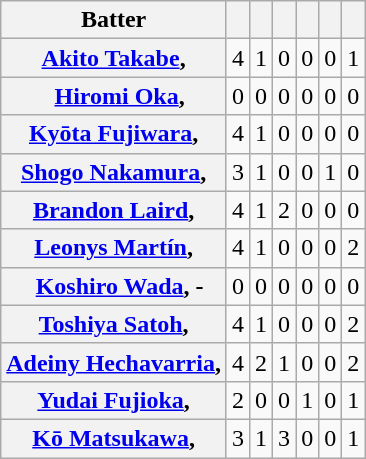<table class="wikitable plainrowheaders">
<tr>
<th scope="col">Batter</th>
<th scope="col"></th>
<th scope="col"></th>
<th scope="col"></th>
<th scope="col"></th>
<th scope="col"></th>
<th scope="col"></th>
</tr>
<tr>
<th scope="row"><a href='#'>Akito Takabe</a>, </th>
<td>4</td>
<td>1</td>
<td>0</td>
<td>0</td>
<td>0</td>
<td>1</td>
</tr>
<tr>
<th scope="row">  <a href='#'>Hiromi Oka</a>, </th>
<td>0</td>
<td>0</td>
<td>0</td>
<td>0</td>
<td>0</td>
<td>0</td>
</tr>
<tr>
<th scope="row"><a href='#'>Kyōta Fujiwara</a>, </th>
<td>4</td>
<td>1</td>
<td>0</td>
<td>0</td>
<td>0</td>
<td>0</td>
</tr>
<tr>
<th scope="row"><a href='#'>Shogo Nakamura</a>, </th>
<td>3</td>
<td>1</td>
<td>0</td>
<td>0</td>
<td>1</td>
<td>0</td>
</tr>
<tr>
<th scope="row"><a href='#'>Brandon Laird</a>, </th>
<td>4</td>
<td>1</td>
<td>2</td>
<td>0</td>
<td>0</td>
<td>0</td>
</tr>
<tr>
<th scope="row"><a href='#'>Leonys Martín</a>, </th>
<td>4</td>
<td>1</td>
<td>0</td>
<td>0</td>
<td>0</td>
<td>2</td>
</tr>
<tr>
<th scope="row">  <a href='#'>Koshiro Wada</a>, -</th>
<td>0</td>
<td>0</td>
<td>0</td>
<td>0</td>
<td>0</td>
<td>0</td>
</tr>
<tr>
<th scope="row"><a href='#'>Toshiya Satoh</a>, </th>
<td>4</td>
<td>1</td>
<td>0</td>
<td>0</td>
<td>0</td>
<td>2</td>
</tr>
<tr>
<th scope="row"><a href='#'>Adeiny Hechavarria</a>, </th>
<td>4</td>
<td>2</td>
<td>1</td>
<td>0</td>
<td>0</td>
<td>2</td>
</tr>
<tr>
<th scope="row"><a href='#'>Yudai Fujioka</a>, </th>
<td>2</td>
<td>0</td>
<td>0</td>
<td>1</td>
<td>0</td>
<td>1</td>
</tr>
<tr>
<th scope="row"><a href='#'>Kō Matsukawa</a>, </th>
<td>3</td>
<td>1</td>
<td>3</td>
<td>0</td>
<td>0</td>
<td>1</td>
</tr>
</table>
